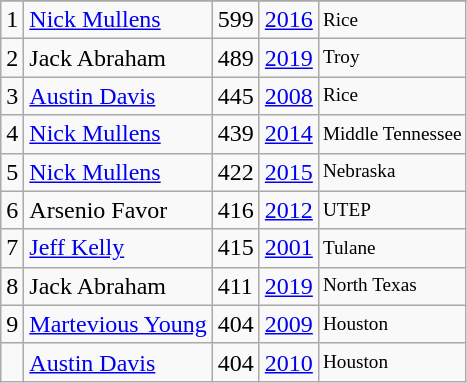<table class="wikitable">
<tr>
</tr>
<tr>
<td>1</td>
<td><a href='#'>Nick Mullens</a></td>
<td><abbr>599</abbr></td>
<td><a href='#'>2016</a></td>
<td style="font-size:80%;">Rice</td>
</tr>
<tr>
<td>2</td>
<td>Jack Abraham</td>
<td><abbr>489</abbr></td>
<td><a href='#'>2019</a></td>
<td style="font-size:80%;">Troy</td>
</tr>
<tr>
<td>3</td>
<td><a href='#'>Austin Davis</a></td>
<td><abbr>445</abbr></td>
<td><a href='#'>2008</a></td>
<td style="font-size:80%;">Rice</td>
</tr>
<tr>
<td>4</td>
<td><a href='#'>Nick Mullens</a></td>
<td><abbr>439</abbr></td>
<td><a href='#'>2014</a></td>
<td style="font-size:80%;">Middle Tennessee</td>
</tr>
<tr>
<td>5</td>
<td><a href='#'>Nick Mullens</a></td>
<td><abbr>422</abbr></td>
<td><a href='#'>2015</a></td>
<td style="font-size:80%;">Nebraska</td>
</tr>
<tr>
<td>6</td>
<td>Arsenio Favor</td>
<td><abbr>416</abbr></td>
<td><a href='#'>2012</a></td>
<td style="font-size:80%;">UTEP</td>
</tr>
<tr>
<td>7</td>
<td><a href='#'>Jeff Kelly</a></td>
<td><abbr>415</abbr></td>
<td><a href='#'>2001</a></td>
<td style="font-size:80%;">Tulane</td>
</tr>
<tr>
<td>8</td>
<td>Jack Abraham</td>
<td><abbr>411</abbr></td>
<td><a href='#'>2019</a></td>
<td style="font-size:80%;">North Texas</td>
</tr>
<tr>
<td>9</td>
<td><a href='#'>Martevious Young</a></td>
<td><abbr>404</abbr></td>
<td><a href='#'>2009</a></td>
<td style="font-size:80%;">Houston</td>
</tr>
<tr>
<td></td>
<td><a href='#'>Austin Davis</a></td>
<td><abbr>404</abbr></td>
<td><a href='#'>2010</a></td>
<td style="font-size:80%;">Houston</td>
</tr>
</table>
